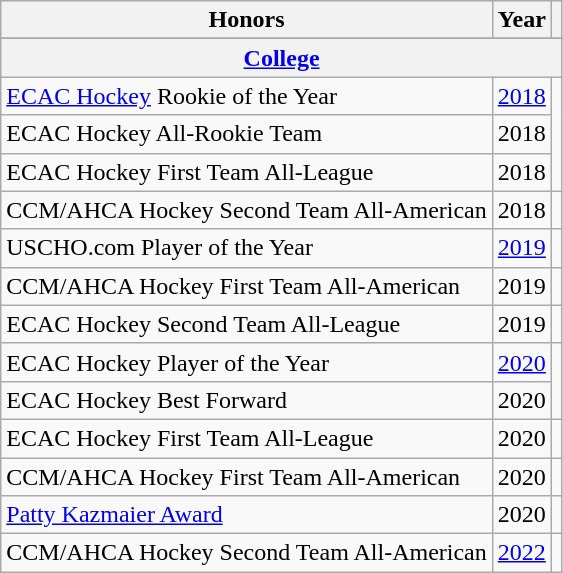<table class="wikitable">
<tr>
<th>Honors</th>
<th>Year</th>
<th></th>
</tr>
<tr>
</tr>
<tr>
<th colspan="3"><a href='#'>College</a></th>
</tr>
<tr>
<td><a href='#'>ECAC Hockey</a> Rookie of the Year</td>
<td><a href='#'>2018</a></td>
<td rowspan="3"></td>
</tr>
<tr>
<td>ECAC Hockey All-Rookie Team</td>
<td>2018</td>
</tr>
<tr>
<td>ECAC Hockey First Team All-League</td>
<td>2018</td>
</tr>
<tr>
<td>CCM/AHCA Hockey Second Team All-American</td>
<td>2018</td>
<td></td>
</tr>
<tr>
<td>USCHO.com Player of the Year</td>
<td><a href='#'>2019</a></td>
<td></td>
</tr>
<tr>
<td>CCM/AHCA Hockey First Team All-American</td>
<td>2019</td>
<td></td>
</tr>
<tr>
<td>ECAC Hockey Second Team All-League</td>
<td>2019</td>
<td></td>
</tr>
<tr>
<td>ECAC Hockey Player of the Year</td>
<td><a href='#'>2020</a></td>
<td rowspan="2"></td>
</tr>
<tr>
<td>ECAC Hockey Best Forward</td>
<td>2020</td>
</tr>
<tr>
<td>ECAC Hockey First Team All-League</td>
<td>2020</td>
<td></td>
</tr>
<tr>
<td>CCM/AHCA Hockey First Team All-American</td>
<td>2020</td>
<td></td>
</tr>
<tr>
<td><a href='#'>Patty Kazmaier Award</a></td>
<td>2020</td>
<td></td>
</tr>
<tr>
<td>CCM/AHCA Hockey Second Team All-American</td>
<td><a href='#'>2022</a></td>
<td></td>
</tr>
</table>
